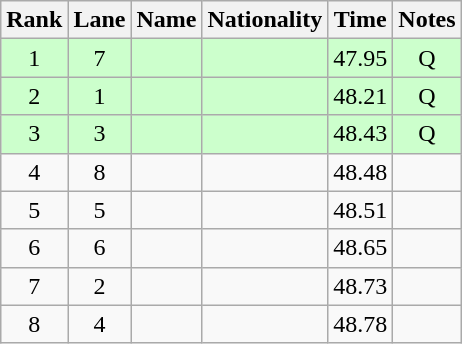<table class="wikitable sortable" style="text-align:center">
<tr>
<th>Rank</th>
<th>Lane</th>
<th>Name</th>
<th>Nationality</th>
<th>Time</th>
<th>Notes</th>
</tr>
<tr bgcolor=ccffcc>
<td>1</td>
<td>7</td>
<td align=left></td>
<td align=left></td>
<td>47.95</td>
<td>Q</td>
</tr>
<tr bgcolor=ccffcc>
<td>2</td>
<td>1</td>
<td align=left></td>
<td align=left></td>
<td>48.21</td>
<td>Q</td>
</tr>
<tr bgcolor=ccffcc>
<td>3</td>
<td>3</td>
<td align=left></td>
<td align=left></td>
<td>48.43</td>
<td>Q</td>
</tr>
<tr>
<td>4</td>
<td>8</td>
<td align=left></td>
<td align=left></td>
<td>48.48</td>
<td></td>
</tr>
<tr>
<td>5</td>
<td>5</td>
<td align=left></td>
<td align=left></td>
<td>48.51</td>
<td></td>
</tr>
<tr>
<td>6</td>
<td>6</td>
<td align=left></td>
<td align=left></td>
<td>48.65</td>
<td></td>
</tr>
<tr>
<td>7</td>
<td>2</td>
<td align=left></td>
<td align=left></td>
<td>48.73</td>
<td></td>
</tr>
<tr>
<td>8</td>
<td>4</td>
<td align=left></td>
<td align=left></td>
<td>48.78</td>
<td></td>
</tr>
</table>
